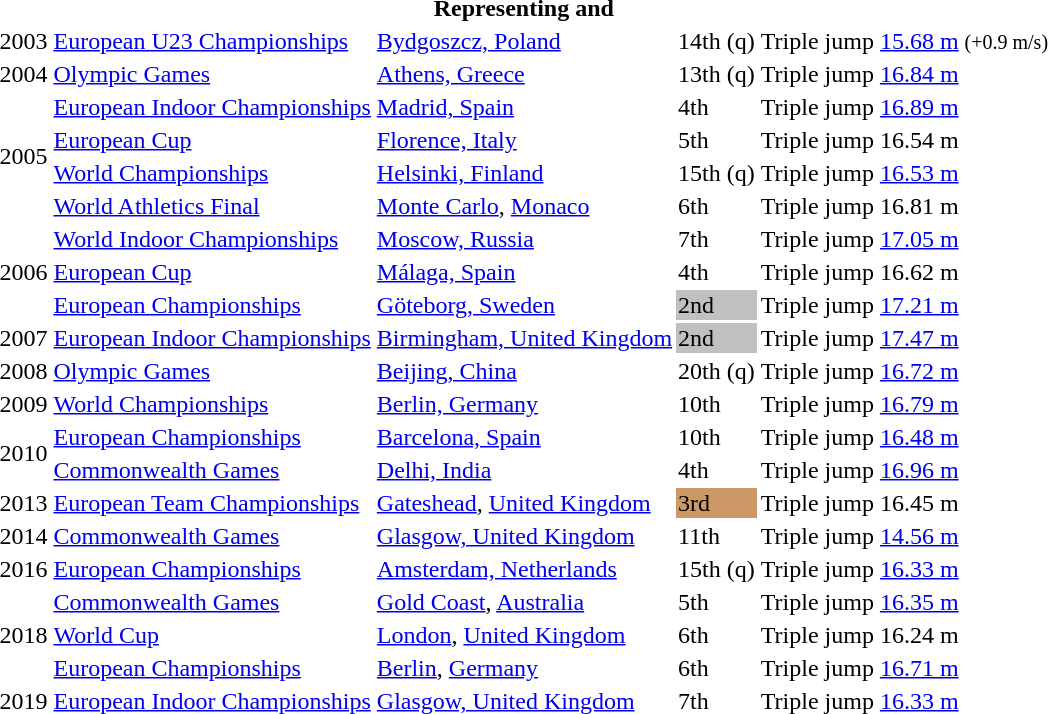<table>
<tr>
<th colspan="6">Representing  and </th>
</tr>
<tr>
<td>2003</td>
<td><a href='#'>European U23 Championships</a></td>
<td><a href='#'>Bydgoszcz, Poland</a></td>
<td>14th (q)</td>
<td>Triple jump</td>
<td><a href='#'>15.68 m</a> <small>(+0.9 m/s)</small></td>
</tr>
<tr>
<td>2004</td>
<td><a href='#'>Olympic Games</a></td>
<td><a href='#'>Athens, Greece</a></td>
<td>13th (q)</td>
<td>Triple jump</td>
<td><a href='#'>16.84 m</a></td>
</tr>
<tr>
<td rowspan=4>2005</td>
<td><a href='#'>European Indoor Championships</a></td>
<td><a href='#'>Madrid, Spain</a></td>
<td>4th</td>
<td>Triple jump</td>
<td><a href='#'>16.89 m</a></td>
</tr>
<tr>
<td><a href='#'>European Cup</a></td>
<td><a href='#'>Florence, Italy</a></td>
<td>5th</td>
<td>Triple jump</td>
<td>16.54 m</td>
</tr>
<tr>
<td><a href='#'>World Championships</a></td>
<td><a href='#'>Helsinki, Finland</a></td>
<td>15th (q)</td>
<td>Triple jump</td>
<td><a href='#'>16.53 m</a></td>
</tr>
<tr>
<td><a href='#'>World Athletics Final</a></td>
<td><a href='#'>Monte Carlo</a>, <a href='#'>Monaco</a></td>
<td>6th</td>
<td>Triple jump</td>
<td>16.81 m</td>
</tr>
<tr>
<td rowspan=3>2006</td>
<td><a href='#'>World Indoor Championships</a></td>
<td><a href='#'>Moscow, Russia</a></td>
<td>7th</td>
<td>Triple jump</td>
<td><a href='#'>17.05 m</a></td>
</tr>
<tr>
<td><a href='#'>European Cup</a></td>
<td><a href='#'>Málaga, Spain</a></td>
<td>4th</td>
<td>Triple jump</td>
<td>16.62 m</td>
</tr>
<tr>
<td><a href='#'>European Championships</a></td>
<td><a href='#'>Göteborg, Sweden</a></td>
<td bgcolor="silver">2nd</td>
<td>Triple jump</td>
<td><a href='#'>17.21 m</a></td>
</tr>
<tr>
<td>2007</td>
<td><a href='#'>European Indoor Championships</a></td>
<td><a href='#'>Birmingham, United Kingdom</a></td>
<td bgcolor="silver">2nd</td>
<td>Triple jump</td>
<td><a href='#'>17.47 m</a></td>
</tr>
<tr>
<td>2008</td>
<td><a href='#'>Olympic Games</a></td>
<td><a href='#'>Beijing, China</a></td>
<td>20th (q)</td>
<td>Triple jump</td>
<td><a href='#'>16.72 m</a></td>
</tr>
<tr>
<td>2009</td>
<td><a href='#'>World Championships</a></td>
<td><a href='#'>Berlin, Germany</a></td>
<td>10th</td>
<td>Triple jump</td>
<td><a href='#'>16.79 m</a></td>
</tr>
<tr>
<td rowspan=2>2010</td>
<td><a href='#'>European Championships</a></td>
<td><a href='#'>Barcelona, Spain</a></td>
<td>10th</td>
<td>Triple jump</td>
<td><a href='#'>16.48 m</a></td>
</tr>
<tr>
<td><a href='#'>Commonwealth Games</a></td>
<td><a href='#'>Delhi, India</a></td>
<td>4th</td>
<td>Triple jump</td>
<td><a href='#'>16.96 m</a></td>
</tr>
<tr>
<td>2013</td>
<td><a href='#'>European Team Championships</a></td>
<td><a href='#'>Gateshead</a>, <a href='#'>United Kingdom</a></td>
<td bgcolor=cc9966>3rd</td>
<td>Triple jump</td>
<td>16.45 m</td>
</tr>
<tr>
<td>2014</td>
<td><a href='#'>Commonwealth Games</a></td>
<td><a href='#'>Glasgow, United Kingdom</a></td>
<td>11th</td>
<td>Triple jump</td>
<td><a href='#'>14.56 m</a></td>
</tr>
<tr>
<td>2016</td>
<td><a href='#'>European Championships</a></td>
<td><a href='#'>Amsterdam, Netherlands</a></td>
<td>15th (q)</td>
<td>Triple jump</td>
<td><a href='#'>16.33 m</a></td>
</tr>
<tr>
<td rowspan=3>2018</td>
<td><a href='#'>Commonwealth Games</a></td>
<td><a href='#'>Gold Coast</a>, <a href='#'>Australia</a></td>
<td>5th</td>
<td>Triple jump</td>
<td><a href='#'>16.35 m</a></td>
</tr>
<tr>
<td><a href='#'>World Cup</a></td>
<td><a href='#'>London</a>, <a href='#'>United Kingdom</a></td>
<td>6th</td>
<td>Triple jump</td>
<td>16.24 m</td>
</tr>
<tr>
<td><a href='#'>European Championships</a></td>
<td><a href='#'>Berlin</a>, <a href='#'>Germany</a></td>
<td>6th</td>
<td>Triple jump</td>
<td><a href='#'>16.71 m</a></td>
</tr>
<tr>
<td>2019</td>
<td><a href='#'>European Indoor Championships</a></td>
<td><a href='#'>Glasgow, United Kingdom</a></td>
<td>7th</td>
<td>Triple jump</td>
<td><a href='#'>16.33 m</a></td>
</tr>
</table>
